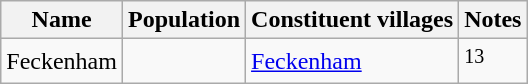<table class="wikitable">
<tr>
<th>Name</th>
<th>Population</th>
<th>Constituent villages</th>
<th>Notes</th>
</tr>
<tr>
<td>Feckenham</td>
<td></td>
<td><a href='#'>Feckenham</a></td>
<td><sup>13</sup></td>
</tr>
</table>
